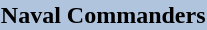<table style="float: right; margin-right: 1em">
<tr>
<th style="background:#b0c4de;">Naval Commanders</th>
</tr>
<tr>
<td></td>
</tr>
</table>
